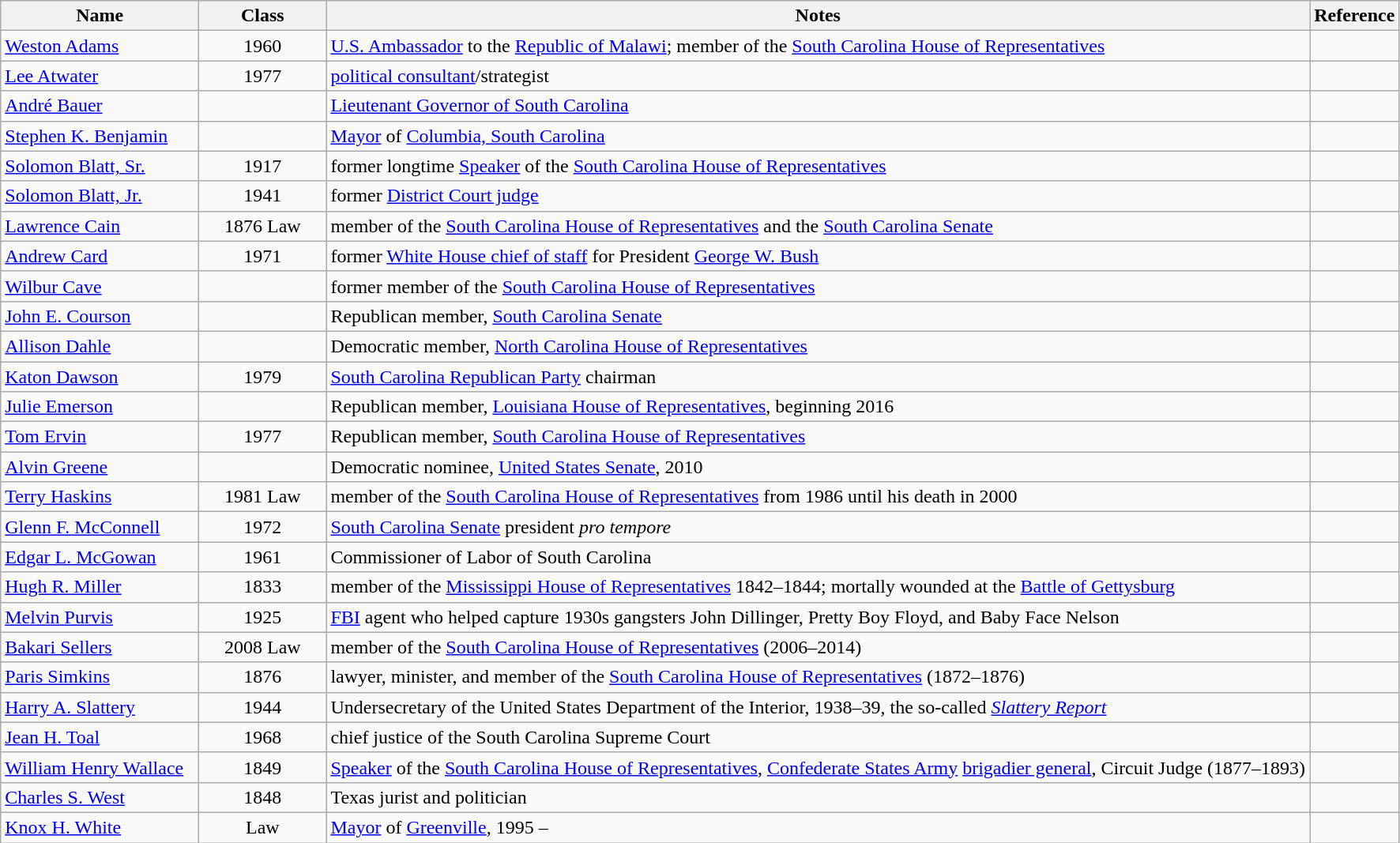<table class="wikitable sortable">
<tr>
<th width="160">Name</th>
<th width="100">Class</th>
<th width="*" class="unsortable">Notes</th>
<th width="*" class="unsortable">Reference</th>
</tr>
<tr>
<td><a href='#'>Weston Adams</a></td>
<td align="center">1960</td>
<td><a href='#'>U.S. Ambassador</a> to the <a href='#'>Republic of Malawi</a>; member of the <a href='#'>South Carolina House of Representatives</a></td>
<td></td>
</tr>
<tr>
<td><a href='#'>Lee Atwater</a></td>
<td align="center">1977</td>
<td><a href='#'>political consultant</a>/strategist</td>
<td></td>
</tr>
<tr>
<td><a href='#'>André Bauer</a></td>
<td align="center"></td>
<td><a href='#'>Lieutenant Governor of South Carolina</a></td>
<td></td>
</tr>
<tr>
<td><a href='#'>Stephen K. Benjamin</a></td>
<td align="center"></td>
<td><a href='#'>Mayor</a> of <a href='#'>Columbia, South Carolina</a></td>
<td></td>
</tr>
<tr>
<td><a href='#'>Solomon Blatt, Sr.</a></td>
<td align="center">1917</td>
<td>former longtime <a href='#'>Speaker</a> of the <a href='#'>South Carolina House of Representatives</a></td>
<td></td>
</tr>
<tr>
<td><a href='#'>Solomon Blatt, Jr.</a></td>
<td align="center">1941</td>
<td>former <a href='#'>District Court judge</a></td>
<td></td>
</tr>
<tr>
<td><a href='#'>Lawrence Cain</a></td>
<td align="center">1876 Law</td>
<td>member of the <a href='#'>South Carolina House of Representatives</a> and the <a href='#'>South Carolina Senate</a></td>
<td></td>
</tr>
<tr>
<td><a href='#'>Andrew Card</a></td>
<td align="center">1971</td>
<td>former <a href='#'>White House chief of staff</a> for President <a href='#'>George W. Bush</a></td>
<td></td>
</tr>
<tr>
<td><a href='#'>Wilbur Cave</a></td>
<td align="center"></td>
<td>former member of the <a href='#'>South Carolina House of Representatives</a></td>
<td></td>
</tr>
<tr>
<td><a href='#'>John E. Courson</a></td>
<td align="center"></td>
<td>Republican member, <a href='#'>South Carolina Senate</a></td>
<td></td>
</tr>
<tr>
<td><a href='#'>Allison Dahle</a></td>
<td></td>
<td>Democratic member, <a href='#'>North Carolina House of Representatives</a></td>
<td></td>
</tr>
<tr>
<td><a href='#'>Katon Dawson</a></td>
<td align="center">1979</td>
<td><a href='#'>South Carolina Republican Party</a> chairman</td>
<td></td>
</tr>
<tr>
<td><a href='#'>Julie Emerson</a></td>
<td align="center"></td>
<td>Republican member, <a href='#'>Louisiana House of Representatives</a>, beginning 2016</td>
<td></td>
</tr>
<tr>
<td><a href='#'>Tom Ervin</a></td>
<td align="center">1977</td>
<td>Republican member, <a href='#'>South Carolina House of Representatives</a></td>
<td></td>
</tr>
<tr>
<td><a href='#'>Alvin Greene</a></td>
<td align="center"></td>
<td>Democratic nominee, <a href='#'>United States Senate</a>, 2010</td>
<td></td>
</tr>
<tr>
<td><a href='#'>Terry Haskins</a></td>
<td align="center">1981 Law</td>
<td>member of the <a href='#'>South Carolina House of Representatives</a> from 1986 until his death in 2000</td>
<td></td>
</tr>
<tr>
<td><a href='#'>Glenn F. McConnell</a></td>
<td align="center">1972</td>
<td><a href='#'>South Carolina Senate</a> president <em>pro tempore</em></td>
<td></td>
</tr>
<tr>
<td><a href='#'>Edgar L. McGowan</a></td>
<td align="center">1961</td>
<td>Commissioner of Labor of South Carolina</td>
<td></td>
</tr>
<tr>
<td><a href='#'>Hugh R. Miller</a></td>
<td align="center">1833</td>
<td>member of the <a href='#'>Mississippi House of Representatives</a> 1842–1844; mortally wounded at the <a href='#'>Battle of Gettysburg</a></td>
<td></td>
</tr>
<tr>
<td><a href='#'>Melvin Purvis</a></td>
<td align="center">1925</td>
<td><a href='#'>FBI</a> agent who helped capture 1930s gangsters John Dillinger, Pretty Boy Floyd, and Baby Face Nelson</td>
<td></td>
</tr>
<tr>
<td><a href='#'>Bakari Sellers</a></td>
<td align="center">2008 Law</td>
<td>member of the <a href='#'>South Carolina House of Representatives</a> (2006–2014)</td>
<td></td>
</tr>
<tr>
<td><a href='#'>Paris Simkins</a></td>
<td align="center">1876</td>
<td>lawyer, minister, and member of the <a href='#'>South Carolina House of Representatives</a> (1872–1876)</td>
<td></td>
</tr>
<tr>
<td><a href='#'>Harry A. Slattery</a></td>
<td align="center">1944</td>
<td>Undersecretary of the United States Department of the Interior, 1938–39, the so-called <em><a href='#'>Slattery Report</a></em></td>
<td></td>
</tr>
<tr>
<td><a href='#'>Jean H. Toal</a></td>
<td align="center">1968</td>
<td>chief justice of the South Carolina Supreme Court</td>
<td></td>
</tr>
<tr>
<td><a href='#'>William Henry Wallace</a></td>
<td align="center">1849</td>
<td><a href='#'>Speaker</a> of the <a href='#'>South Carolina House of Representatives</a>, <a href='#'>Confederate States Army</a> <a href='#'>brigadier general</a>, Circuit Judge (1877–1893)</td>
<td></td>
</tr>
<tr>
<td><a href='#'>Charles S. West</a></td>
<td align="center">1848</td>
<td>Texas jurist and politician</td>
<td></td>
</tr>
<tr>
<td><a href='#'>Knox H. White</a></td>
<td align="center">Law</td>
<td><a href='#'>Mayor</a> of <a href='#'>Greenville</a>, 1995 –</td>
<td></td>
</tr>
</table>
